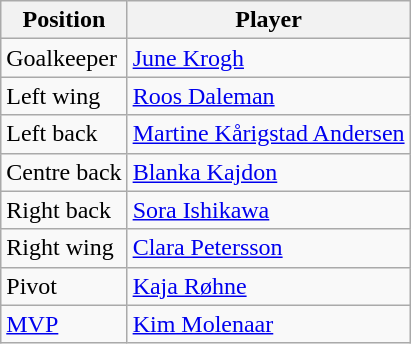<table class="wikitable">
<tr>
<th>Position</th>
<th>Player</th>
</tr>
<tr>
<td>Goalkeeper</td>
<td> <a href='#'>June Krogh</a></td>
</tr>
<tr>
<td>Left wing</td>
<td> <a href='#'>Roos Daleman</a></td>
</tr>
<tr>
<td>Left back</td>
<td> <a href='#'>Martine Kårigstad Andersen</a></td>
</tr>
<tr>
<td>Centre back</td>
<td> <a href='#'>Blanka Kajdon</a></td>
</tr>
<tr>
<td>Right back</td>
<td> <a href='#'>Sora Ishikawa</a></td>
</tr>
<tr>
<td>Right wing</td>
<td> <a href='#'>Clara Petersson</a></td>
</tr>
<tr>
<td>Pivot</td>
<td> <a href='#'>Kaja Røhne</a></td>
</tr>
<tr>
<td><a href='#'>MVP</a></td>
<td> <a href='#'>Kim Molenaar</a></td>
</tr>
</table>
